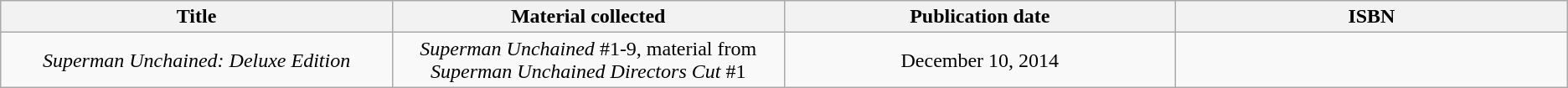<table class="wikitable" style="text-align:center;">
<tr>
<th width=25%>Title</th>
<th width=25%>Material collected</th>
<th width=25%>Publication date</th>
<th width=25%>ISBN</th>
</tr>
<tr>
<td><em>Superman Unchained: Deluxe Edition</em></td>
<td><em>Superman Unchained</em> #1-9, material from <em>Superman Unchained Directors Cut</em> #1</td>
<td>December 10, 2014</td>
<td></td>
</tr>
</table>
